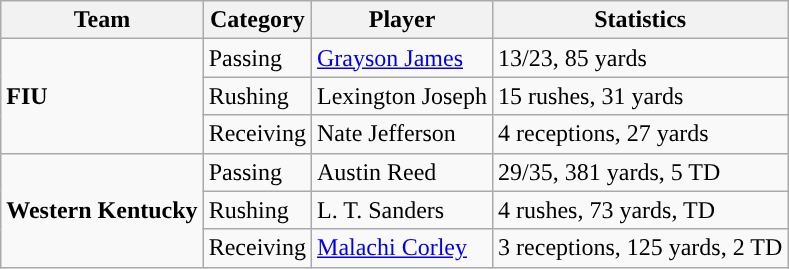<table class="wikitable" style="float: left;">
<tr>
<th>Team</th>
<th>Category</th>
<th>Player</th>
<th>Statistics</th>
</tr>
<tr>
<td rowspan=3><strong>FIU</strong></td>
<td>Passing</td>
<td><a href='#'>Grayson James</a></td>
<td>13/23, 85 yards</td>
</tr>
<tr>
<td>Rushing</td>
<td>Lexington Joseph</td>
<td>15 rushes, 31 yards</td>
</tr>
<tr>
<td>Receiving</td>
<td>Nate Jefferson</td>
<td>4 receptions, 27 yards</td>
</tr>
<tr>
<td rowspan=3><strong>Western Kentucky</strong></td>
<td>Passing</td>
<td>Austin Reed</td>
<td>29/35, 381 yards, 5 TD</td>
</tr>
<tr>
<td>Rushing</td>
<td>L. T. Sanders</td>
<td>4 rushes, 73 yards, TD</td>
</tr>
<tr>
<td>Receiving</td>
<td><a href='#'>Malachi Corley</a></td>
<td>3 receptions, 125 yards, 2 TD</td>
</tr>
</table>
